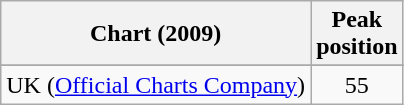<table class="wikitable sortable">
<tr>
<th>Chart (2009)</th>
<th>Peak<br>position</th>
</tr>
<tr>
</tr>
<tr>
</tr>
<tr>
<td>UK (<a href='#'>Official Charts Company</a>)</td>
<td style="text-align:center;">55</td>
</tr>
</table>
